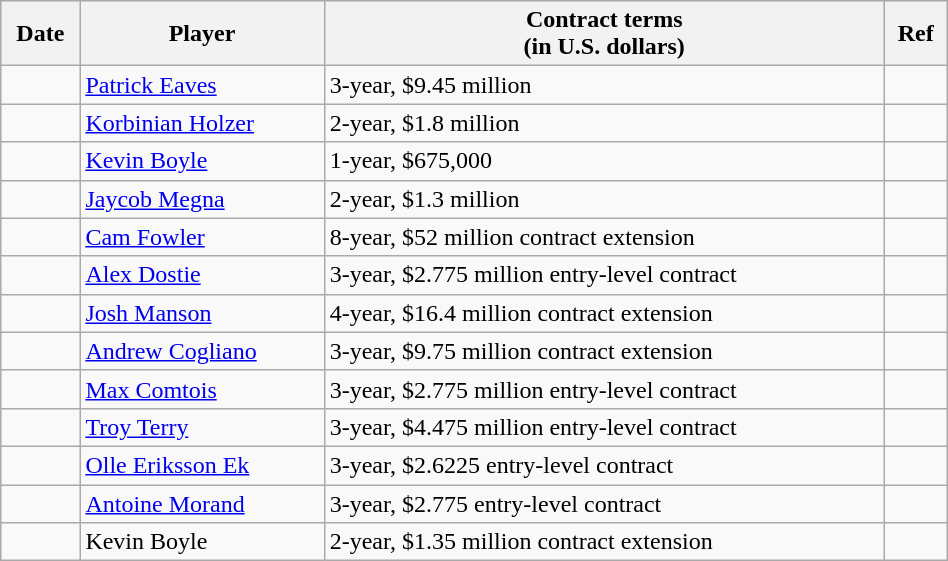<table class="wikitable" style="width:50%;">
<tr style="background:#ddd; text-align:center;">
<th>Date</th>
<th>Player</th>
<th>Contract terms<br>(in U.S. dollars)</th>
<th>Ref</th>
</tr>
<tr>
<td></td>
<td><a href='#'>Patrick Eaves</a></td>
<td>3-year, $9.45 million</td>
<td></td>
</tr>
<tr>
<td></td>
<td><a href='#'>Korbinian Holzer</a></td>
<td>2-year, $1.8 million</td>
<td></td>
</tr>
<tr>
<td></td>
<td><a href='#'>Kevin Boyle</a></td>
<td>1-year, $675,000</td>
<td></td>
</tr>
<tr>
<td></td>
<td><a href='#'>Jaycob Megna</a></td>
<td>2-year, $1.3 million</td>
<td></td>
</tr>
<tr>
<td></td>
<td><a href='#'>Cam Fowler</a></td>
<td>8-year, $52 million contract extension</td>
<td></td>
</tr>
<tr>
<td></td>
<td><a href='#'>Alex Dostie</a></td>
<td>3-year, $2.775 million entry-level contract</td>
<td></td>
</tr>
<tr>
<td></td>
<td><a href='#'>Josh Manson</a></td>
<td>4-year, $16.4 million contract extension</td>
<td></td>
</tr>
<tr>
<td></td>
<td><a href='#'>Andrew Cogliano</a></td>
<td>3-year, $9.75 million contract extension</td>
<td></td>
</tr>
<tr>
<td></td>
<td><a href='#'>Max Comtois</a></td>
<td>3-year, $2.775 million entry-level contract</td>
<td></td>
</tr>
<tr>
<td></td>
<td><a href='#'>Troy Terry</a></td>
<td>3-year, $4.475 million entry-level contract</td>
<td></td>
</tr>
<tr>
<td></td>
<td><a href='#'>Olle Eriksson Ek</a></td>
<td>3-year, $2.6225 entry-level contract</td>
<td></td>
</tr>
<tr>
<td></td>
<td><a href='#'>Antoine Morand</a></td>
<td>3-year, $2.775 entry-level contract</td>
<td></td>
</tr>
<tr>
<td></td>
<td>Kevin Boyle</td>
<td>2-year, $1.35 million contract extension</td>
<td></td>
</tr>
</table>
